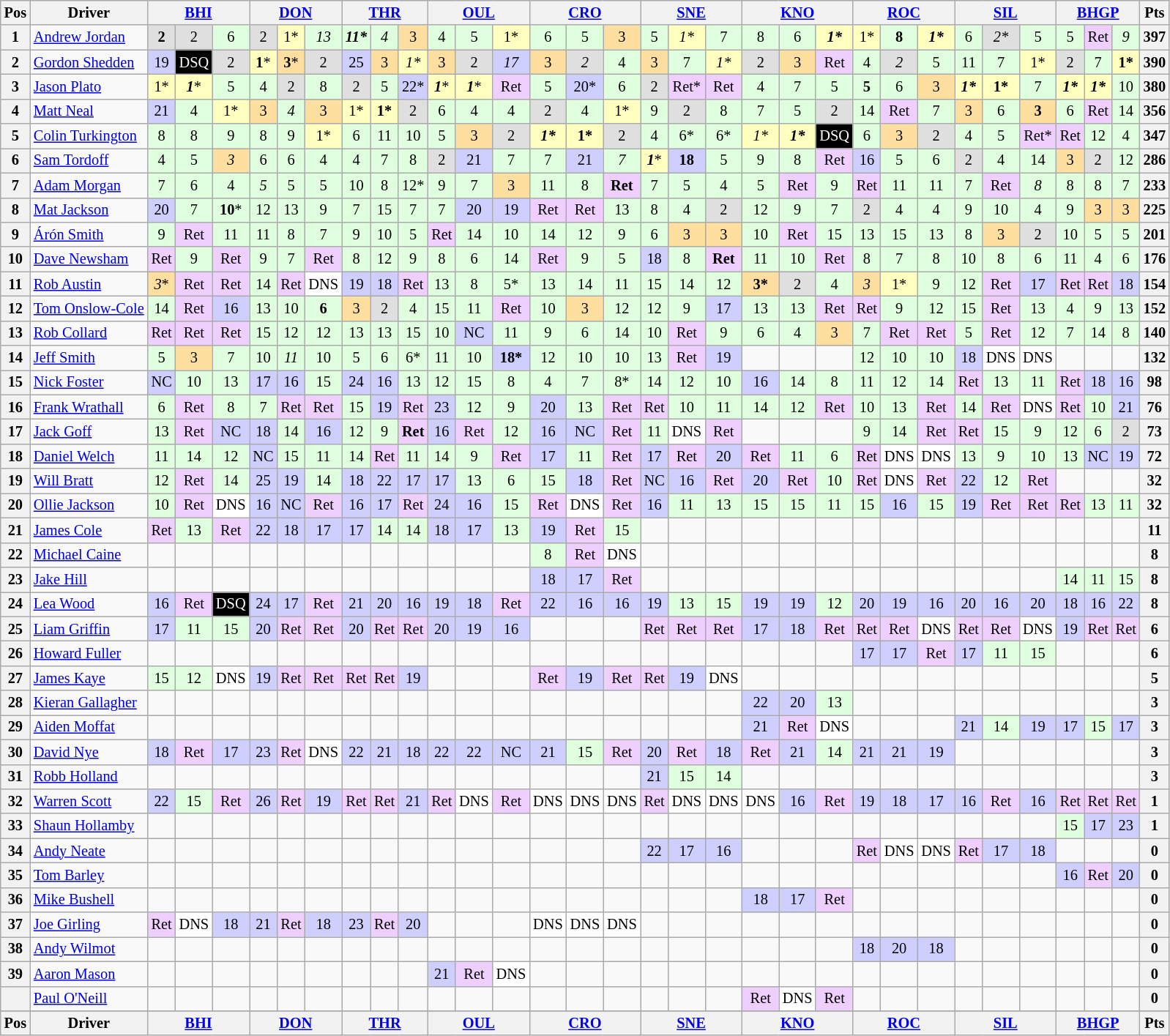<table class="wikitable" style="font-size: 85%; text-align: center;">
<tr valign="top">
<th valign="middle">Pos</th>
<th valign="middle">Driver</th>
<th colspan="3"><a href='#'>BHI</a></th>
<th colspan="3"><a href='#'>DON</a></th>
<th colspan="3"><a href='#'>THR</a></th>
<th colspan="3"><a href='#'>OUL</a></th>
<th colspan="3"><a href='#'>CRO</a></th>
<th colspan="3"><a href='#'>SNE</a></th>
<th colspan="3"><a href='#'>KNO</a></th>
<th colspan="3"><a href='#'>ROC</a></th>
<th colspan="3"><a href='#'>SIL</a></th>
<th colspan="3"><a href='#'>BHGP</a></th>
<th valign=middle>Pts</th>
</tr>
<tr>
<th>1</th>
<td align=left> <a href='#'>Andrew Jordan</a></td>
<td style="background:#dfdfdf;"><strong>2</strong></td>
<td style="background:#dfdfdf;">2</td>
<td style="background:#dfffdf;">6</td>
<td style="background:#dfdfdf;">2</td>
<td style="background:#ffffbf;">1*</td>
<td style="background:#dfffdf;"><em>13</em></td>
<td style="background:#dfffdf;"><strong><em>11*</em></strong></td>
<td style="background:#dfffdf;"><em>4</em></td>
<td style="background:#ffdf9f;">3</td>
<td style="background:#dfffdf;">4</td>
<td style="background:#dfffdf;">5</td>
<td style="background:#ffffbf;">1*</td>
<td style="background:#dfffdf;">6</td>
<td style="background:#dfffdf;">5</td>
<td style="background:#ffdf9f;">3</td>
<td style="background:#dfffdf;">5</td>
<td style="background:#ffffbf;"><em>1*</em></td>
<td style="background:#dfffdf;">7</td>
<td style="background:#dfffdf;">8</td>
<td style="background:#dfffdf;">6</td>
<td style="background:#ffffbf;"><strong><em>1*</em></strong></td>
<td style="background:#ffffbf;">1*</td>
<td style="background:#dfffdf;"><strong>8</strong></td>
<td style="background:#ffffbf;"><strong><em>1*</em></strong></td>
<td style="background:#dfffdf;">6</td>
<td style="background:#dfdfdf;"><em>2*</em></td>
<td style="background:#dfffdf;">5</td>
<td style="background:#dfffdf;">5</td>
<td style="background:#efcfff;">Ret</td>
<td style="background:#dfffdf;"><em>9</em></td>
<th>397</th>
</tr>
<tr>
<th>2</th>
<td align=left> <a href='#'>Gordon Shedden</a></td>
<td style="background:#cfcfff;">19</td>
<td style="background:#000000; color:white;">DSQ</td>
<td style="background:#dfdfdf;">2</td>
<td style="background:#ffffbf;"><strong>1</strong>*</td>
<td style="background:#ffdf9f;"><strong>3</strong>*</td>
<td style="background:#dfdfdf;">2</td>
<td style="background:#cfcfff;">25</td>
<td style="background:#ffdf9f;">3</td>
<td style="background:#ffffbf;"><em>1*</em></td>
<td style="background:#ffdf9f;">3</td>
<td style="background:#dfdfdf;">2</td>
<td style="background:#cfcfff;"><em>17</em></td>
<td style="background:#ffdf9f;">3</td>
<td style="background:#dfdfdf;"><em>2</em></td>
<td style="background:#dfffdf;">4</td>
<td style="background:#ffdf9f;">3</td>
<td style="background:#dfffdf;">7</td>
<td style="background:#ffffbf;"><em>1*</em></td>
<td style="background:#dfdfdf;">2</td>
<td style="background:#ffdf9f;">3</td>
<td style="background:#efcfff;">Ret</td>
<td style="background:#dfffdf;">4</td>
<td style="background:#dfdfdf;"><em>2</em></td>
<td style="background:#dfffdf;">5</td>
<td style="background:#dfffdf;">11</td>
<td style="background:#dfffdf;">7</td>
<td style="background:#ffffbf;">1*</td>
<td style="background:#dfdfdf;">2</td>
<td style="background:#dfffdf;">7</td>
<td style="background:#ffffbf;"><strong>1*</strong></td>
<th>390</th>
</tr>
<tr>
<th>3</th>
<td align=left> <a href='#'>Jason Plato</a></td>
<td style="background:#ffffbf;">1*</td>
<td style="background:#ffffbf;"><strong><em>1</em></strong>*</td>
<td style="background:#dfffdf;">5</td>
<td style="background:#dfffdf;">4</td>
<td style="background:#dfdfdf;">2</td>
<td style="background:#dfffdf;">8</td>
<td style="background:#dfdfdf;">2</td>
<td style="background:#dfffdf;">5</td>
<td style="background:#cfcfff;">22*</td>
<td style="background:#ffffbf;"><strong><em>1</em></strong>*</td>
<td style="background:#ffffbf;"><strong><em>1</em></strong>*</td>
<td style="background:#efcfff;">Ret</td>
<td style="background:#dfffdf;">5</td>
<td style="background:#cfcfff;">20*</td>
<td style="background:#dfffdf;">6</td>
<td style="background:#dfdfdf;">2</td>
<td style="background:#efcfff;">Ret*</td>
<td style="background:#efcfff;">Ret</td>
<td style="background:#dfffdf;">4</td>
<td style="background:#dfffdf;">7</td>
<td style="background:#dfffdf;">5</td>
<td style="background:#dfffdf;"><strong>5</strong></td>
<td style="background:#dfffdf;">6</td>
<td style="background:#ffdf9f;">3</td>
<td style="background:#ffffbf;"><strong><em>1*</em></strong></td>
<td style="background:#ffffbf;"><strong>1*</strong></td>
<td style="background:#dfffdf;">7</td>
<td style="background:#ffffbf;"><strong><em>1*</em></strong></td>
<td style="background:#ffffbf;"><strong><em>1*</em></strong></td>
<td style="background:#dfffdf;">10</td>
<th>380</th>
</tr>
<tr>
<th>4</th>
<td align=left> <a href='#'>Matt Neal</a></td>
<td style="background:#cfcfff;">21</td>
<td style="background:#dfffdf;">4</td>
<td style="background:#ffffbf;">1*</td>
<td style="background:#ffdf9f;">3</td>
<td style="background:#dfffdf;"><em>4</em></td>
<td style="background:#ffdf9f;">3</td>
<td style="background:#ffffbf;">1*</td>
<td style="background:#ffffbf;"><strong>1*</strong></td>
<td style="background:#dfdfdf;">2</td>
<td style="background:#dfffdf;">6</td>
<td style="background:#dfffdf;">4</td>
<td style="background:#dfffdf;">4</td>
<td style="background:#dfdfdf;">2</td>
<td style="background:#dfffdf;">4</td>
<td style="background:#ffffbf;">1*</td>
<td style="background:#dfffdf;">9</td>
<td style="background:#dfdfdf;">2</td>
<td style="background:#dfffdf;">8</td>
<td style="background:#dfffdf;">7</td>
<td style="background:#dfffdf;">5</td>
<td style="background:#dfdfdf;">2</td>
<td style="background:#dfffdf;">14</td>
<td style="background:#efcfff;">Ret</td>
<td style="background:#dfffdf;">7</td>
<td style="background:#ffdf9f;">3</td>
<td style="background:#dfffdf;">6</td>
<td style="background:#ffdf9f;"><strong>3</strong></td>
<td style="background:#dfffdf;">6</td>
<td style="background:#efcfff;">Ret</td>
<td style="background:#dfffdf;">14</td>
<th>356</th>
</tr>
<tr>
<th>5</th>
<td align=left> <a href='#'>Colin Turkington</a></td>
<td style="background:#dfffdf;">8</td>
<td style="background:#dfffdf;">8</td>
<td style="background:#dfffdf;">9</td>
<td style="background:#dfffdf;">8</td>
<td style="background:#dfffdf;">9</td>
<td style="background:#ffffbf;">1*</td>
<td style="background:#dfffdf;">6</td>
<td style="background:#dfffdf;">11</td>
<td style="background:#dfffdf;">10</td>
<td style="background:#dfffdf;">5</td>
<td style="background:#ffdf9f;">3</td>
<td style="background:#dfdfdf;">2</td>
<td style="background:#ffffbf;"><strong><em>1*</em></strong></td>
<td style="background:#ffffbf;"><strong>1*</strong></td>
<td style="background:#dfdfdf;">2</td>
<td style="background:#dfffdf;">4</td>
<td style="background:#dfffdf;">6*</td>
<td style="background:#dfffdf;">6*</td>
<td style="background:#ffffbf;"><em>1*</em></td>
<td style="background:#ffffbf;"><strong><em>1*</em></strong></td>
<td style="background:#000000; color:white;">DSQ</td>
<td style="background:#dfffdf;">6</td>
<td style="background:#ffdf9f;">3</td>
<td style="background:#dfdfdf;">2</td>
<td style="background:#dfffdf;">4</td>
<td style="background:#dfffdf;">5</td>
<td style="background:#efcfff;">Ret*</td>
<td style="background:#efcfff;">Ret</td>
<td style="background:#dfffdf;">12</td>
<td style="background:#dfffdf;">4</td>
<th>347</th>
</tr>
<tr>
<th>6</th>
<td align=left> <a href='#'>Sam Tordoff</a></td>
<td style="background:#dfffdf;">4</td>
<td style="background:#dfffdf;">5</td>
<td style="background:#ffdf9f;"><em>3</em></td>
<td style="background:#dfffdf;">6</td>
<td style="background:#dfffdf;">6</td>
<td style="background:#dfffdf;">4</td>
<td style="background:#dfffdf;">4</td>
<td style="background:#dfffdf;">7</td>
<td style="background:#dfffdf;">8</td>
<td style="background:#dfdfdf;">2</td>
<td style="background:#cfcfff;">21</td>
<td style="background:#dfffdf;">7</td>
<td style="background:#dfffdf;">7</td>
<td style="background:#cfcfff;">21</td>
<td style="background:#dfffdf;"><em>7</em></td>
<td style="background:#ffffbf;"><strong><em>1</em></strong>*</td>
<td style="background:#cfcfff;"><strong>18</strong></td>
<td style="background:#dfffdf;">5</td>
<td style="background:#dfffdf;">9</td>
<td style="background:#dfffdf;">8</td>
<td style="background:#efcfff;">Ret</td>
<td style="background:#cfcfff;">16</td>
<td style="background:#dfffdf;">5</td>
<td style="background:#dfffdf;">6</td>
<td style="background:#dfdfdf;">2</td>
<td style="background:#dfffdf;">4</td>
<td style="background:#dfffdf;">14</td>
<td style="background:#ffdf9f;">3</td>
<td style="background:#dfdfdf;">2</td>
<td style="background:#dfffdf;">12</td>
<th>286</th>
</tr>
<tr>
<th>7</th>
<td align=left> <a href='#'>Adam Morgan</a></td>
<td style="background:#dfffdf;">7</td>
<td style="background:#dfffdf;">6</td>
<td style="background:#dfffdf;">4</td>
<td style="background:#dfffdf;"><em>5</em></td>
<td style="background:#dfffdf;">5</td>
<td style="background:#dfffdf;">5</td>
<td style="background:#dfffdf;">10</td>
<td style="background:#dfffdf;">8</td>
<td style="background:#dfffdf;">12*</td>
<td style="background:#dfffdf;">9</td>
<td style="background:#dfffdf;">7</td>
<td style="background:#ffdf9f;">3</td>
<td style="background:#dfffdf;">11</td>
<td style="background:#dfffdf;">8</td>
<td style="background:#efcfff;"><strong>Ret</strong></td>
<td style="background:#dfffdf;">7</td>
<td style="background:#dfffdf;">5</td>
<td style="background:#dfffdf;">4</td>
<td style="background:#dfffdf;">5</td>
<td style="background:#efcfff;">Ret</td>
<td style="background:#dfffdf;">9</td>
<td style="background:#efcfff;">Ret</td>
<td style="background:#dfffdf;">11</td>
<td style="background:#dfffdf;">11</td>
<td style="background:#dfffdf;">7</td>
<td style="background:#efcfff;">Ret</td>
<td style="background:#dfffdf;"><em>8</em></td>
<td style="background:#dfffdf;">8</td>
<td style="background:#dfffdf;">8</td>
<td style="background:#dfffdf;">7</td>
<th>233</th>
</tr>
<tr>
<th>8</th>
<td align=left> <a href='#'>Mat Jackson</a></td>
<td style="background:#cfcfff;">20</td>
<td style="background:#dfffdf;">7</td>
<td style="background:#dfffdf;"><strong>10</strong>*</td>
<td style="background:#dfffdf;">12</td>
<td style="background:#dfffdf;">13</td>
<td style="background:#dfffdf;">9</td>
<td style="background:#dfffdf;">7</td>
<td style="background:#dfffdf;">15</td>
<td style="background:#dfffdf;">7</td>
<td style="background:#dfffdf;">7</td>
<td style="background:#cfcfff;">20</td>
<td style="background:#cfcfff;">19</td>
<td style="background:#efcfff;">Ret</td>
<td style="background:#efcfff;">Ret</td>
<td style="background:#dfffdf;">13</td>
<td style="background:#dfffdf;">8</td>
<td style="background:#dfffdf;">4</td>
<td style="background:#dfdfdf;">2</td>
<td style="background:#dfffdf;">12</td>
<td style="background:#dfffdf;">9</td>
<td style="background:#dfffdf;">7</td>
<td style="background:#dfdfdf;">2</td>
<td style="background:#dfffdf;">4</td>
<td style="background:#dfffdf;">4</td>
<td style="background:#dfffdf;">9</td>
<td style="background:#dfffdf;">10</td>
<td style="background:#dfffdf;">4</td>
<td style="background:#dfffdf;">9</td>
<td style="background:#ffdf9f;">3</td>
<td style="background:#ffdf9f;">3</td>
<th>225</th>
</tr>
<tr>
<th>9</th>
<td align=left> <a href='#'>Árón Smith</a></td>
<td style="background:#dfffdf;">9</td>
<td style="background:#efcfff;">Ret</td>
<td style="background:#dfffdf;">11</td>
<td style="background:#dfffdf;">11</td>
<td style="background:#dfffdf;">8</td>
<td style="background:#dfffdf;">7</td>
<td style="background:#dfffdf;">9</td>
<td style="background:#dfffdf;">10</td>
<td style="background:#dfffdf;">5</td>
<td style="background:#efcfff;">Ret</td>
<td style="background:#dfffdf;">14</td>
<td style="background:#dfffdf;">10</td>
<td style="background:#dfffdf;">14</td>
<td style="background:#dfffdf;">12</td>
<td style="background:#dfffdf;">9</td>
<td style="background:#dfffdf;">6</td>
<td style="background:#ffdf9f;">3</td>
<td style="background:#ffdf9f;">3</td>
<td style="background:#dfffdf;">10</td>
<td style="background:#efcfff;">Ret</td>
<td style="background:#dfffdf;">15</td>
<td style="background:#dfffdf;">13</td>
<td style="background:#dfffdf;">15</td>
<td style="background:#dfffdf;">13</td>
<td style="background:#dfffdf;">8</td>
<td style="background:#ffdf9f;">3</td>
<td style="background:#dfdfdf;">2</td>
<td style="background:#dfffdf;">10</td>
<td style="background:#dfffdf;">5</td>
<td style="background:#dfffdf;">5</td>
<th>201</th>
</tr>
<tr>
<th>10</th>
<td align=left> <a href='#'>Dave Newsham</a></td>
<td style="background:#efcfff;">Ret</td>
<td style="background:#dfffdf;">9</td>
<td style="background:#efcfff;">Ret</td>
<td style="background:#dfffdf;">9</td>
<td style="background:#dfffdf;">7</td>
<td style="background:#efcfff;">Ret</td>
<td style="background:#dfffdf;">8</td>
<td style="background:#dfffdf;">12</td>
<td style="background:#dfffdf;">9</td>
<td style="background:#dfffdf;">8</td>
<td style="background:#dfffdf;">6</td>
<td style="background:#dfffdf;">14</td>
<td style="background:#efcfff;">Ret</td>
<td style="background:#dfffdf;">9</td>
<td style="background:#dfffdf;">5</td>
<td style="background:#cfcfff;">18</td>
<td style="background:#dfffdf;">8</td>
<td style="background:#efcfff;"><strong>Ret</strong></td>
<td style="background:#dfffdf;">11</td>
<td style="background:#dfffdf;">10</td>
<td style="background:#efcfff;">Ret</td>
<td style="background:#dfffdf;">8</td>
<td style="background:#dfffdf;">7</td>
<td style="background:#dfffdf;">8</td>
<td style="background:#dfffdf;">10</td>
<td style="background:#dfffdf;">8</td>
<td style="background:#dfffdf;">6</td>
<td style="background:#dfffdf;">11</td>
<td style="background:#dfffdf;">4</td>
<td style="background:#dfffdf;">6</td>
<th>176</th>
</tr>
<tr>
<th>11</th>
<td align=left> <a href='#'>Rob Austin</a></td>
<td style="background:#ffdf9f;"><em>3</em>*</td>
<td style="background:#efcfff;">Ret</td>
<td style="background:#efcfff;">Ret</td>
<td style="background:#dfffdf;">14</td>
<td style="background:#efcfff;">Ret</td>
<td style="background:#ffffff;">DNS</td>
<td style="background:#cfcfff;">19</td>
<td style="background:#cfcfff;">18</td>
<td style="background:#efcfff;">Ret</td>
<td style="background:#dfffdf;">13</td>
<td style="background:#dfffdf;">8</td>
<td style="background:#dfffdf;">5*</td>
<td style="background:#dfffdf;">13</td>
<td style="background:#dfffdf;">14</td>
<td style="background:#dfffdf;">11</td>
<td style="background:#dfffdf;">15</td>
<td style="background:#dfffdf;">14</td>
<td style="background:#dfffdf;">12</td>
<td style="background:#ffdf9f;"><strong>3*</strong></td>
<td style="background:#dfdfdf;">2</td>
<td style="background:#dfffdf;">4</td>
<td style="background:#ffdf9f;"><em>3</em></td>
<td style="background:#ffffbf;">1*</td>
<td style="background:#dfffdf;">9</td>
<td style="background:#dfffdf;">12</td>
<td style="background:#efcfff;">Ret</td>
<td style="background:#cfcfff;">17</td>
<td style="background:#efcfff;">Ret</td>
<td style="background:#efcfff;">Ret</td>
<td style="background:#cfcfff;">18</td>
<th>154</th>
</tr>
<tr>
<th>12</th>
<td align=left nowrap> <a href='#'>Tom Onslow-Cole</a></td>
<td style="background:#dfffdf;">14</td>
<td style="background:#efcfff;">Ret</td>
<td style="background:#cfcfff;">16</td>
<td style="background:#dfffdf;">13</td>
<td style="background:#dfffdf;">10</td>
<td style="background:#dfffdf;"><strong>6</strong></td>
<td style="background:#ffdf9f;">3</td>
<td style="background:#dfdfdf;">2</td>
<td style="background:#dfffdf;">4</td>
<td style="background:#dfffdf;">15</td>
<td style="background:#dfffdf;">11</td>
<td style="background:#efcfff;">Ret</td>
<td style="background:#dfffdf;">10</td>
<td style="background:#ffdf9f;">3</td>
<td style="background:#dfffdf;">12</td>
<td style="background:#dfffdf;">12</td>
<td style="background:#dfffdf;">9</td>
<td style="background:#cfcfff;">17</td>
<td style="background:#dfffdf;">13</td>
<td style="background:#dfffdf;">13</td>
<td style="background:#efcfff;">Ret</td>
<td style="background:#efcfff;">Ret</td>
<td style="background:#dfffdf;">9</td>
<td style="background:#dfffdf;">12</td>
<td style="background:#dfffdf;">15</td>
<td style="background:#efcfff;">Ret</td>
<td style="background:#dfffdf;">13</td>
<td style="background:#dfffdf;">4</td>
<td style="background:#dfffdf;">9</td>
<td style="background:#dfffdf;">13</td>
<th>152</th>
</tr>
<tr>
<th>13</th>
<td align=left> <a href='#'>Rob Collard</a></td>
<td style="background:#efcfff;">Ret</td>
<td style="background:#efcfff;">Ret</td>
<td style="background:#efcfff;">Ret</td>
<td style="background:#dfffdf;">15</td>
<td style="background:#dfffdf;">12</td>
<td style="background:#dfffdf;">12</td>
<td style="background:#dfffdf;">13</td>
<td style="background:#dfffdf;">13</td>
<td style="background:#dfffdf;">15</td>
<td style="background:#dfffdf;">10</td>
<td style="background:#cfcfff;">NC</td>
<td style="background:#dfffdf;">11</td>
<td style="background:#dfffdf;">9</td>
<td style="background:#dfffdf;">6</td>
<td style="background:#dfffdf;">14</td>
<td style="background:#dfffdf;">10</td>
<td style="background:#efcfff;">Ret</td>
<td style="background:#dfffdf;">9</td>
<td style="background:#dfffdf;">6</td>
<td style="background:#dfffdf;">4</td>
<td style="background:#ffdf9f;">3</td>
<td style="background:#dfffdf;">7</td>
<td style="background:#efcfff;">Ret</td>
<td style="background:#efcfff;">Ret</td>
<td style="background:#dfffdf;">5</td>
<td style="background:#efcfff;">Ret</td>
<td style="background:#dfffdf;">12</td>
<td style="background:#dfffdf;">7</td>
<td style="background:#dfffdf;">14</td>
<td style="background:#dfffdf;">8</td>
<th>140</th>
</tr>
<tr>
<th>14</th>
<td align=left> <a href='#'>Jeff Smith</a></td>
<td style="background:#dfffdf;">5</td>
<td style="background:#ffdf9f;">3</td>
<td style="background:#dfffdf;">7</td>
<td style="background:#dfffdf;">10</td>
<td style="background:#dfffdf;"><em>11</em></td>
<td style="background:#dfffdf;">10</td>
<td style="background:#dfffdf;">5</td>
<td style="background:#dfffdf;">6</td>
<td style="background:#dfffdf;">6*</td>
<td style="background:#dfffdf;">11</td>
<td style="background:#dfffdf;">10</td>
<td style="background:#cfcfff;"><strong>18*</strong></td>
<td style="background:#dfffdf;">12</td>
<td style="background:#dfffdf;">10</td>
<td style="background:#dfffdf;">10</td>
<td style="background:#dfffdf;">13</td>
<td style="background:#efcfff;">Ret</td>
<td style="background:#cfcfff;">19</td>
<td></td>
<td></td>
<td></td>
<td style="background:#dfffdf;">12</td>
<td style="background:#dfffdf;">10</td>
<td style="background:#dfffdf;">10</td>
<td style="background:#cfcfff;">18</td>
<td style="background:#ffffff;">DNS</td>
<td style="background:#ffffff;">DNS</td>
<td></td>
<td></td>
<td></td>
<th>132</th>
</tr>
<tr>
<th>15</th>
<td align=left> <a href='#'>Nick Foster</a></td>
<td style="background:#cfcfff;">NC</td>
<td style="background:#dfffdf;">10</td>
<td style="background:#dfffdf;">13</td>
<td style="background:#cfcfff;">17</td>
<td style="background:#cfcfff;">16</td>
<td style="background:#dfffdf;">15</td>
<td style="background:#cfcfff;">24</td>
<td style="background:#cfcfff;">16</td>
<td style="background:#dfffdf;">13</td>
<td style="background:#dfffdf;">12</td>
<td style="background:#dfffdf;">15</td>
<td style="background:#dfffdf;">8</td>
<td style="background:#dfffdf;">4</td>
<td style="background:#dfffdf;">7</td>
<td style="background:#dfffdf;">8*</td>
<td style="background:#dfffdf;">14</td>
<td style="background:#dfffdf;">12</td>
<td style="background:#dfffdf;">10</td>
<td style="background:#cfcfff;">16</td>
<td style="background:#dfffdf;">14</td>
<td style="background:#dfffdf;">8</td>
<td style="background:#dfffdf;">11</td>
<td style="background:#dfffdf;">12</td>
<td style="background:#dfffdf;">14</td>
<td style="background:#efcfff;">Ret</td>
<td style="background:#dfffdf;">13</td>
<td style="background:#dfffdf;">11</td>
<td style="background:#efcfff;">Ret</td>
<td style="background:#cfcfff;">18</td>
<td style="background:#cfcfff;">16</td>
<th>98</th>
</tr>
<tr>
<th>16</th>
<td align=left> <a href='#'>Frank Wrathall</a></td>
<td style="background:#dfffdf;">6</td>
<td style="background:#efcfff;">Ret</td>
<td style="background:#dfffdf;">8</td>
<td style="background:#dfffdf;">7</td>
<td style="background:#efcfff;">Ret</td>
<td style="background:#efcfff;">Ret</td>
<td style="background:#dfffdf;">15</td>
<td style="background:#cfcfff;">19</td>
<td style="background:#efcfff;">Ret</td>
<td style="background:#cfcfff;">23</td>
<td style="background:#dfffdf;">12</td>
<td style="background:#dfffdf;">9</td>
<td style="background:#cfcfff;">20</td>
<td style="background:#dfffdf;">13</td>
<td style="background:#efcfff;">Ret</td>
<td style="background:#efcfff;">Ret</td>
<td style="background:#dfffdf;">10</td>
<td style="background:#dfffdf;">11</td>
<td style="background:#dfffdf;">14</td>
<td style="background:#dfffdf;">12</td>
<td style="background:#efcfff;">Ret</td>
<td style="background:#dfffdf;">10</td>
<td style="background:#dfffdf;">13</td>
<td style="background:#efcfff;">Ret</td>
<td style="background:#dfffdf;">14</td>
<td style="background:#efcfff;">Ret</td>
<td style="background:#ffffff;">DNS</td>
<td style="background:#efcfff;">Ret</td>
<td style="background:#dfffdf;">10</td>
<td style="background:#cfcfff;">21</td>
<th>76</th>
</tr>
<tr>
<th>17</th>
<td align=left> <a href='#'>Jack Goff</a></td>
<td style="background:#dfffdf;">13</td>
<td style="background:#efcfff;">Ret</td>
<td style="background:#cfcfff;">NC</td>
<td style="background:#cfcfff;">18</td>
<td style="background:#dfffdf;">14</td>
<td style="background:#cfcfff;">16</td>
<td style="background:#dfffdf;">12</td>
<td style="background:#dfffdf;">9</td>
<td style="background:#efcfff;"><strong>Ret</strong></td>
<td style="background:#cfcfff;">16</td>
<td style="background:#efcfff;">Ret</td>
<td style="background:#dfffdf;">12</td>
<td style="background:#cfcfff;">16</td>
<td style="background:#cfcfff;">NC</td>
<td style="background:#efcfff;">Ret</td>
<td style="background:#dfffdf;">11</td>
<td style="background:#ffffff;">DNS</td>
<td style="background:#efcfff;">Ret</td>
<td></td>
<td></td>
<td></td>
<td style="background:#dfffdf;">9</td>
<td style="background:#dfffdf;">14</td>
<td style="background:#efcfff;">Ret</td>
<td style="background:#efcfff;">Ret</td>
<td style="background:#dfffdf;">15</td>
<td style="background:#dfffdf;">9</td>
<td style="background:#dfffdf;">12</td>
<td style="background:#dfffdf;">6</td>
<td style="background:#dfdfdf;">2</td>
<th>73</th>
</tr>
<tr>
<th>18</th>
<td align=left> <a href='#'>Daniel Welch</a></td>
<td style="background:#dfffdf;">11</td>
<td style="background:#dfffdf;">14</td>
<td style="background:#dfffdf;">12</td>
<td style="background:#cfcfff;">NC</td>
<td style="background:#dfffdf;">15</td>
<td style="background:#dfffdf;">11</td>
<td style="background:#dfffdf;">14</td>
<td style="background:#efcfff;">Ret</td>
<td style="background:#dfffdf;">11</td>
<td style="background:#dfffdf;">14</td>
<td style="background:#dfffdf;">9</td>
<td style="background:#efcfff;">Ret</td>
<td style="background:#cfcfff;">17</td>
<td style="background:#dfffdf;">11</td>
<td style="background:#efcfff;">Ret</td>
<td style="background:#cfcfff;">17</td>
<td style="background:#efcfff;">Ret</td>
<td style="background:#cfcfff;">20</td>
<td style="background:#efcfff;">Ret</td>
<td style="background:#dfffdf;">11</td>
<td style="background:#dfffdf;">6</td>
<td style="background:#efcfff;">Ret</td>
<td style="background:#ffffff;">DNS</td>
<td style="background:#ffffff;">DNS</td>
<td style="background:#dfffdf;">13</td>
<td style="background:#dfffdf;">9</td>
<td style="background:#dfffdf;">10</td>
<td style="background:#dfffdf;">13</td>
<td style="background:#cfcfff;">NC</td>
<td style="background:#cfcfff;">19</td>
<th>72</th>
</tr>
<tr>
<th>19</th>
<td align=left> <a href='#'>Will Bratt</a></td>
<td style="background:#dfffdf;">12</td>
<td style="background:#efcfff;">Ret</td>
<td style="background:#dfffdf;">14</td>
<td style="background:#cfcfff;">25</td>
<td style="background:#cfcfff;">19</td>
<td style="background:#dfffdf;">14</td>
<td style="background:#cfcfff;">18</td>
<td style="background:#cfcfff;">22</td>
<td style="background:#cfcfff;">17</td>
<td style="background:#cfcfff;">17</td>
<td style="background:#dfffdf;">13</td>
<td style="background:#dfffdf;">6</td>
<td style="background:#dfffdf;">15</td>
<td style="background:#cfcfff;">18</td>
<td style="background:#efcfff;">Ret</td>
<td style="background:#cfcfff;">NC</td>
<td style="background:#cfcfff;">16</td>
<td style="background:#efcfff;">Ret</td>
<td style="background:#cfcfff;">20</td>
<td style="background:#efcfff;">Ret</td>
<td style="background:#dfffdf;">10</td>
<td style="background:#efcfff;">Ret</td>
<td style="background:#ffffff;">DNS</td>
<td style="background:#efcfff;">Ret</td>
<td style="background:#cfcfff;">22</td>
<td style="background:#dfffdf;">12</td>
<td style="background:#efcfff;">Ret</td>
<td></td>
<td></td>
<td></td>
<th>32</th>
</tr>
<tr>
<th>20</th>
<td align=left> <a href='#'>Ollie Jackson</a></td>
<td style="background:#dfffdf;">10</td>
<td style="background:#efcfff;">Ret</td>
<td style="background:#ffffff;">DNS</td>
<td style="background:#cfcfff;">16</td>
<td style="background:#cfcfff;">NC</td>
<td style="background:#efcfff;">Ret</td>
<td style="background:#cfcfff;">16</td>
<td style="background:#cfcfff;">17</td>
<td style="background:#efcfff;">Ret</td>
<td style="background:#cfcfff;">24</td>
<td style="background:#cfcfff;">16</td>
<td style="background:#dfffdf;">15</td>
<td style="background:#efcfff;">Ret</td>
<td style="background:#ffffff;">DNS</td>
<td style="background:#efcfff;">Ret</td>
<td style="background:#cfcfff;">16</td>
<td style="background:#dfffdf;">11</td>
<td style="background:#dfffdf;">13</td>
<td style="background:#dfffdf;">15</td>
<td style="background:#dfffdf;">15</td>
<td style="background:#dfffdf;">11</td>
<td style="background:#dfffdf;">15</td>
<td style="background:#cfcfff;">16</td>
<td style="background:#dfffdf;">15</td>
<td style="background:#cfcfff;">19</td>
<td style="background:#efcfff;">Ret</td>
<td style="background:#efcfff;">Ret</td>
<td style="background:#efcfff;">Ret</td>
<td style="background:#dfffdf;">13</td>
<td style="background:#dfffdf;">11</td>
<th>32</th>
</tr>
<tr>
<th>21</th>
<td align=left> <a href='#'>James Cole</a></td>
<td style="background:#efcfff;">Ret</td>
<td style="background:#dfffdf;">13</td>
<td style="background:#efcfff;">Ret</td>
<td style="background:#cfcfff;">22</td>
<td style="background:#cfcfff;">18</td>
<td style="background:#cfcfff;">17</td>
<td style="background:#cfcfff;">17</td>
<td style="background:#dfffdf;">14</td>
<td style="background:#dfffdf;">14</td>
<td style="background:#cfcfff;">18</td>
<td style="background:#cfcfff;">17</td>
<td style="background:#dfffdf;">13</td>
<td style="background:#cfcfff;">19</td>
<td style="background:#efcfff;">Ret</td>
<td style="background:#dfffdf;">15</td>
<td></td>
<td></td>
<td></td>
<td></td>
<td></td>
<td></td>
<td></td>
<td></td>
<td></td>
<td></td>
<td></td>
<td></td>
<td></td>
<td></td>
<td></td>
<th>11</th>
</tr>
<tr>
<th>22</th>
<td align=left> <a href='#'>Michael Caine</a></td>
<td></td>
<td></td>
<td></td>
<td></td>
<td></td>
<td></td>
<td></td>
<td></td>
<td></td>
<td></td>
<td></td>
<td></td>
<td style="background:#dfffdf;">8</td>
<td style="background:#efcfff;">Ret</td>
<td style="background:#ffffff;">DNS</td>
<td></td>
<td></td>
<td></td>
<td></td>
<td></td>
<td></td>
<td></td>
<td></td>
<td></td>
<td></td>
<td></td>
<td></td>
<td></td>
<td></td>
<td></td>
<th>8</th>
</tr>
<tr>
<th>23</th>
<td align=left> <a href='#'>Jake Hill</a></td>
<td></td>
<td></td>
<td></td>
<td></td>
<td></td>
<td></td>
<td></td>
<td></td>
<td></td>
<td></td>
<td></td>
<td></td>
<td style="background:#cfcfff;">18</td>
<td style="background:#cfcfff;">17</td>
<td style="background:#efcfff;">Ret</td>
<td></td>
<td></td>
<td></td>
<td></td>
<td></td>
<td></td>
<td></td>
<td></td>
<td></td>
<td></td>
<td></td>
<td></td>
<td style="background:#dfffdf;">14</td>
<td style="background:#dfffdf;">11</td>
<td style="background:#dfffdf;">15</td>
<th>8</th>
</tr>
<tr>
<th>24</th>
<td align=left> <a href='#'>Lea Wood</a></td>
<td style="background:#cfcfff;">16</td>
<td style="background:#efcfff;">Ret</td>
<td style="background:#000000; color:white;">DSQ</td>
<td style="background:#cfcfff;">24</td>
<td style="background:#cfcfff;">17</td>
<td style="background:#efcfff;">Ret</td>
<td style="background:#cfcfff;">21</td>
<td style="background:#cfcfff;">20</td>
<td style="background:#cfcfff;">16</td>
<td style="background:#cfcfff;">19</td>
<td style="background:#cfcfff;">18</td>
<td style="background:#efcfff;">Ret</td>
<td style="background:#cfcfff;">22</td>
<td style="background:#cfcfff;">16</td>
<td style="background:#cfcfff;">16</td>
<td style="background:#cfcfff;">19</td>
<td style="background:#dfffdf;">13</td>
<td style="background:#dfffdf;">15</td>
<td style="background:#cfcfff;">19</td>
<td style="background:#cfcfff;">19</td>
<td style="background:#dfffdf;">12</td>
<td style="background:#cfcfff;">20</td>
<td style="background:#cfcfff;">19</td>
<td style="background:#cfcfff;">16</td>
<td style="background:#cfcfff;">20</td>
<td style="background:#cfcfff;">16</td>
<td style="background:#cfcfff;">20</td>
<td style="background:#cfcfff;">18</td>
<td style="background:#cfcfff;">16</td>
<td style="background:#cfcfff;">22</td>
<th>8</th>
</tr>
<tr>
<th>25</th>
<td align=left> <a href='#'>Liam Griffin</a></td>
<td style="background:#cfcfff;">17</td>
<td style="background:#dfffdf;">11</td>
<td style="background:#dfffdf;">15</td>
<td style="background:#cfcfff;">20</td>
<td style="background:#efcfff;">Ret</td>
<td style="background:#efcfff;">Ret</td>
<td style="background:#cfcfff;">20</td>
<td style="background:#efcfff;">Ret</td>
<td style="background:#efcfff;">Ret</td>
<td style="background:#cfcfff;">20</td>
<td style="background:#cfcfff;">19</td>
<td style="background:#cfcfff;">16</td>
<td></td>
<td></td>
<td></td>
<td style="background:#efcfff;">Ret</td>
<td style="background:#efcfff;">Ret</td>
<td style="background:#efcfff;">Ret</td>
<td style="background:#cfcfff;">17</td>
<td style="background:#cfcfff;">18</td>
<td style="background:#efcfff;">Ret</td>
<td style="background:#efcfff;">Ret</td>
<td style="background:#efcfff;">Ret</td>
<td style="background:#ffffff;">DNS</td>
<td style="background:#efcfff;">Ret</td>
<td style="background:#efcfff;">Ret</td>
<td style="background:#ffffff;">DNS</td>
<td style="background:#cfcfff;">19</td>
<td style="background:#efcfff;">Ret</td>
<td style="background:#efcfff;">Ret</td>
<th>6</th>
</tr>
<tr>
<th>26</th>
<td align=left> <a href='#'>Howard Fuller</a></td>
<td></td>
<td></td>
<td></td>
<td></td>
<td></td>
<td></td>
<td></td>
<td></td>
<td></td>
<td></td>
<td></td>
<td></td>
<td></td>
<td></td>
<td></td>
<td></td>
<td></td>
<td></td>
<td></td>
<td></td>
<td></td>
<td style="background:#cfcfff;">17</td>
<td style="background:#cfcfff;">17</td>
<td style="background:#efcfff;">Ret</td>
<td style="background:#cfcfff;">17</td>
<td style="background:#dfffdf;">11</td>
<td style="background:#dfffdf;">15</td>
<td></td>
<td></td>
<td></td>
<th>6</th>
</tr>
<tr>
<th>27</th>
<td align=left> <a href='#'>James Kaye</a></td>
<td style="background:#dfffdf;">15</td>
<td style="background:#dfffdf;">12</td>
<td style="background:#ffffff;">DNS</td>
<td style="background:#cfcfff;">19</td>
<td style="background:#efcfff;">Ret</td>
<td style="background:#efcfff;">Ret</td>
<td style="background:#efcfff;">Ret</td>
<td style="background:#efcfff;">Ret</td>
<td style="background:#cfcfff;">19</td>
<td></td>
<td></td>
<td></td>
<td style="background:#efcfff;">Ret</td>
<td style="background:#cfcfff;">19</td>
<td style="background:#efcfff;">Ret</td>
<td style="background:#efcfff;">Ret</td>
<td style="background:#cfcfff;">19</td>
<td style="background:#ffffff;">DNS</td>
<td></td>
<td></td>
<td></td>
<td></td>
<td></td>
<td></td>
<td></td>
<td></td>
<td></td>
<td></td>
<td></td>
<td></td>
<th>5</th>
</tr>
<tr>
<th>28</th>
<td align=left> <a href='#'>Kieran Gallagher</a></td>
<td></td>
<td></td>
<td></td>
<td></td>
<td></td>
<td></td>
<td></td>
<td></td>
<td></td>
<td></td>
<td></td>
<td></td>
<td></td>
<td></td>
<td></td>
<td></td>
<td></td>
<td></td>
<td style="background:#cfcfff;">22</td>
<td style="background:#cfcfff;">20</td>
<td style="background:#dfffdf;">13</td>
<td></td>
<td></td>
<td></td>
<td></td>
<td></td>
<td></td>
<td></td>
<td></td>
<td></td>
<th>3</th>
</tr>
<tr>
<th>29</th>
<td align=left> <a href='#'>Aiden Moffat</a></td>
<td></td>
<td></td>
<td></td>
<td></td>
<td></td>
<td></td>
<td></td>
<td></td>
<td></td>
<td></td>
<td></td>
<td></td>
<td></td>
<td></td>
<td></td>
<td></td>
<td></td>
<td></td>
<td style="background:#cfcfff;">21</td>
<td style="background:#efcfff;">Ret</td>
<td style="background:#ffffff;">DNS</td>
<td></td>
<td></td>
<td></td>
<td style="background:#cfcfff;">21</td>
<td style="background:#dfffdf;">14</td>
<td style="background:#cfcfff;">19</td>
<td style="background:#cfcfff;">17</td>
<td style="background:#dfffdf;">15</td>
<td style="background:#cfcfff;">17</td>
<th>3</th>
</tr>
<tr>
<th>30</th>
<td align=left> <a href='#'>David Nye</a></td>
<td style="background:#cfcfff;">18</td>
<td style="background:#efcfff;">Ret</td>
<td style="background:#cfcfff;">17</td>
<td style="background:#cfcfff;">23</td>
<td style="background:#efcfff;">Ret</td>
<td style="background:#ffffff;">DNS</td>
<td style="background:#cfcfff;">22</td>
<td style="background:#cfcfff;">21</td>
<td style="background:#cfcfff;">18</td>
<td style="background:#cfcfff;">22</td>
<td style="background:#cfcfff;">22</td>
<td style="background:#cfcfff;">NC</td>
<td style="background:#cfcfff;">21</td>
<td style="background:#dfffdf;">15</td>
<td style="background:#efcfff;">Ret</td>
<td style="background:#cfcfff;">20</td>
<td style="background:#efcfff;">Ret</td>
<td style="background:#cfcfff;">18</td>
<td style="background:#efcfff;">Ret</td>
<td style="background:#cfcfff;">21</td>
<td style="background:#dfffdf;">14</td>
<td style="background:#cfcfff;">21</td>
<td style="background:#cfcfff;">21</td>
<td style="background:#cfcfff;">19</td>
<td></td>
<td></td>
<td></td>
<td></td>
<td></td>
<td></td>
<th>3</th>
</tr>
<tr>
<th>31</th>
<td align=left> <a href='#'>Robb Holland</a></td>
<td></td>
<td></td>
<td></td>
<td></td>
<td></td>
<td></td>
<td></td>
<td></td>
<td></td>
<td></td>
<td></td>
<td></td>
<td></td>
<td></td>
<td></td>
<td style="background:#cfcfff;">21</td>
<td style="background:#dfffdf;">15</td>
<td style="background:#dfffdf;">14</td>
<td></td>
<td></td>
<td></td>
<td></td>
<td></td>
<td></td>
<td></td>
<td></td>
<td></td>
<td></td>
<td></td>
<td></td>
<th>3</th>
</tr>
<tr>
<th>32</th>
<td align=left> <a href='#'>Warren Scott</a></td>
<td style="background:#cfcfff;">22</td>
<td style="background:#dfffdf;">15</td>
<td style="background:#efcfff;">Ret</td>
<td style="background:#cfcfff;">26</td>
<td style="background:#efcfff;">Ret</td>
<td style="background:#cfcfff;">19</td>
<td style="background:#efcfff;">Ret</td>
<td style="background:#efcfff;">Ret</td>
<td style="background:#cfcfff;">21</td>
<td style="background:#efcfff;">Ret</td>
<td style="background:#ffffff;">DNS</td>
<td style="background:#efcfff;">Ret</td>
<td style="background:#ffffff;">DNS</td>
<td style="background:#ffffff;">DNS</td>
<td style="background:#ffffff;">DNS</td>
<td style="background:#efcfff;">Ret</td>
<td style="background:#ffffff;">DNS</td>
<td style="background:#ffffff;">DNS</td>
<td style="background:#ffffff;">DNS</td>
<td style="background:#cfcfff;">16</td>
<td style="background:#efcfff;">Ret</td>
<td style="background:#cfcfff;">19</td>
<td style="background:#cfcfff;">18</td>
<td style="background:#cfcfff;">17</td>
<td style="background:#cfcfff;">16</td>
<td style="background:#efcfff;">Ret</td>
<td style="background:#cfcfff;">16</td>
<td style="background:#efcfff;">Ret</td>
<td style="background:#efcfff;">Ret</td>
<td style="background:#efcfff;">Ret</td>
<th>1</th>
</tr>
<tr>
<th>33</th>
<td align=left> <a href='#'>Shaun Hollamby</a></td>
<td></td>
<td></td>
<td></td>
<td></td>
<td></td>
<td></td>
<td></td>
<td></td>
<td></td>
<td></td>
<td></td>
<td></td>
<td></td>
<td></td>
<td></td>
<td></td>
<td></td>
<td></td>
<td></td>
<td></td>
<td></td>
<td></td>
<td></td>
<td></td>
<td></td>
<td></td>
<td></td>
<td style="background:#dfffdf;">15</td>
<td style="background:#cfcfff;">17</td>
<td style="background:#cfcfff;">23</td>
<th>1</th>
</tr>
<tr>
<th>34</th>
<td align=left> <a href='#'>Andy Neate</a></td>
<td></td>
<td></td>
<td></td>
<td></td>
<td></td>
<td></td>
<td></td>
<td></td>
<td></td>
<td></td>
<td></td>
<td></td>
<td></td>
<td></td>
<td></td>
<td style="background:#cfcfff;">22</td>
<td style="background:#cfcfff;">17</td>
<td style="background:#cfcfff;">16</td>
<td></td>
<td></td>
<td></td>
<td style="background:#efcfff;">Ret</td>
<td style="background:#ffffff;">DNS</td>
<td style="background:#ffffff;">DNS</td>
<td style="background:#efcfff;">Ret</td>
<td style="background:#cfcfff;">17</td>
<td style="background:#cfcfff;">18</td>
<td></td>
<td></td>
<td></td>
<th>0</th>
</tr>
<tr>
<th>35</th>
<td align=left> <a href='#'>Tom Barley</a></td>
<td></td>
<td></td>
<td></td>
<td></td>
<td></td>
<td></td>
<td></td>
<td></td>
<td></td>
<td></td>
<td></td>
<td></td>
<td></td>
<td></td>
<td></td>
<td></td>
<td></td>
<td></td>
<td></td>
<td></td>
<td></td>
<td></td>
<td></td>
<td></td>
<td></td>
<td></td>
<td></td>
<td style="background:#cfcfff;">16</td>
<td style="background:#efcfff;">Ret</td>
<td style="background:#cfcfff;">20</td>
<th>0</th>
</tr>
<tr>
<th>36</th>
<td align=left> <a href='#'>Mike Bushell</a></td>
<td></td>
<td></td>
<td></td>
<td></td>
<td></td>
<td></td>
<td></td>
<td></td>
<td></td>
<td></td>
<td></td>
<td></td>
<td></td>
<td></td>
<td></td>
<td></td>
<td></td>
<td></td>
<td style="background:#cfcfff;">18</td>
<td style="background:#cfcfff;">17</td>
<td style="background:#efcfff;">Ret</td>
<td></td>
<td></td>
<td></td>
<td></td>
<td></td>
<td></td>
<td></td>
<td></td>
<td></td>
<th>0</th>
</tr>
<tr>
<th>37</th>
<td align=left> <a href='#'>Joe Girling</a></td>
<td style="background:#efcfff;">Ret</td>
<td style="background:#ffffff;">DNS</td>
<td style="background:#cfcfff;">18</td>
<td style="background:#cfcfff;">21</td>
<td style="background:#efcfff;">Ret</td>
<td style="background:#cfcfff;">18</td>
<td style="background:#cfcfff;">23</td>
<td style="background:#efcfff;">Ret</td>
<td style="background:#cfcfff;">20</td>
<td></td>
<td></td>
<td></td>
<td style="background:#ffffff;">DNS</td>
<td style="background:#ffffff;">DNS</td>
<td style="background:#ffffff;">DNS</td>
<td></td>
<td></td>
<td></td>
<td></td>
<td></td>
<td></td>
<td></td>
<td></td>
<td></td>
<td></td>
<td></td>
<td></td>
<td></td>
<td></td>
<td></td>
<th>0</th>
</tr>
<tr>
<th>38</th>
<td align=left> <a href='#'>Andy Wilmot</a></td>
<td></td>
<td></td>
<td></td>
<td></td>
<td></td>
<td></td>
<td></td>
<td></td>
<td></td>
<td></td>
<td></td>
<td></td>
<td></td>
<td></td>
<td></td>
<td></td>
<td></td>
<td></td>
<td></td>
<td></td>
<td></td>
<td style="background:#cfcfff;">18</td>
<td style="background:#cfcfff;">20</td>
<td style="background:#cfcfff;">18</td>
<td></td>
<td></td>
<td></td>
<td></td>
<td></td>
<td></td>
<th>0</th>
</tr>
<tr>
<th>39</th>
<td align=left> <a href='#'>Aaron Mason</a></td>
<td></td>
<td></td>
<td></td>
<td></td>
<td></td>
<td></td>
<td></td>
<td></td>
<td></td>
<td style="background:#cfcfff;">21</td>
<td style="background:#efcfff;">Ret</td>
<td style="background:#ffffff;">DNS</td>
<td></td>
<td></td>
<td></td>
<td></td>
<td></td>
<td></td>
<td></td>
<td></td>
<td></td>
<td></td>
<td></td>
<td></td>
<td></td>
<td></td>
<td></td>
<td></td>
<td></td>
<td></td>
<th>0</th>
</tr>
<tr>
<th></th>
<td align=left> <a href='#'>Paul O'Neill</a></td>
<td></td>
<td></td>
<td></td>
<td></td>
<td></td>
<td></td>
<td></td>
<td></td>
<td></td>
<td></td>
<td></td>
<td></td>
<td></td>
<td></td>
<td></td>
<td></td>
<td></td>
<td></td>
<td style="background:#efcfff;">Ret</td>
<td style="background:#ffffff;">DNS</td>
<td style="background:#efcfff;">Ret</td>
<td></td>
<td></td>
<td></td>
<td></td>
<td></td>
<td></td>
<td></td>
<td></td>
<td></td>
<th>0</th>
</tr>
<tr>
</tr>
<tr valign="top">
<th valign="middle">Pos</th>
<th valign="middle">Driver</th>
<th colspan="3"><a href='#'>BHI</a></th>
<th colspan="3"><a href='#'>DON</a></th>
<th colspan="3"><a href='#'>THR</a></th>
<th colspan="3"><a href='#'>OUL</a></th>
<th colspan="3"><a href='#'>CRO</a></th>
<th colspan="3"><a href='#'>SNE</a></th>
<th colspan="3"><a href='#'>KNO</a></th>
<th colspan="3"><a href='#'>ROC</a></th>
<th colspan="3"><a href='#'>SIL</a></th>
<th colspan="3"><a href='#'>BHGP</a></th>
<th valign=middle>Pts</th>
</tr>
</table>
